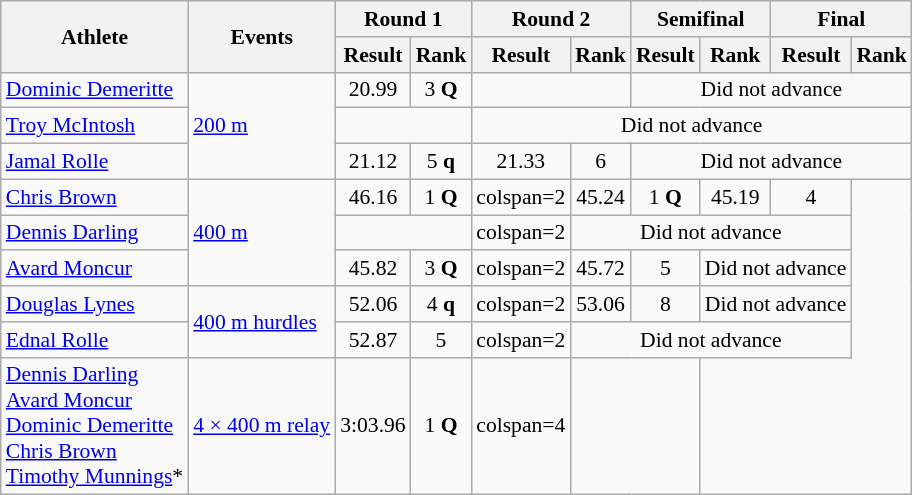<table class=wikitable style="font-size:90%">
<tr>
<th rowspan="2">Athlete</th>
<th rowspan="2">Events</th>
<th colspan="2">Round 1</th>
<th colspan="2">Round 2</th>
<th colspan="2">Semifinal</th>
<th colspan="2">Final</th>
</tr>
<tr>
<th>Result</th>
<th>Rank</th>
<th>Result</th>
<th>Rank</th>
<th>Result</th>
<th>Rank</th>
<th>Result</th>
<th>Rank</th>
</tr>
<tr>
<td><a href='#'>Dominic Demeritte</a></td>
<td rowspan=3><a href='#'>200 m</a></td>
<td align="center">20.99</td>
<td align="center">3 <strong>Q</strong></td>
<td colspan="2" align="center"></td>
<td colspan="4" align="center">Did not advance</td>
</tr>
<tr>
<td><a href='#'>Troy McIntosh</a></td>
<td colspan="2" align="center"></td>
<td colspan="6" align="center">Did not advance</td>
</tr>
<tr>
<td><a href='#'>Jamal Rolle</a></td>
<td align="center">21.12</td>
<td align="center">5 <strong>q</strong></td>
<td align="center">21.33</td>
<td align="center">6</td>
<td colspan="4" align="center">Did not advance</td>
</tr>
<tr>
<td><a href='#'>Chris Brown</a></td>
<td rowspan=3><a href='#'>400 m</a></td>
<td align="center">46.16</td>
<td align="center">1 <strong>Q</strong></td>
<td>colspan=2 </td>
<td align="center">45.24</td>
<td align="center">1 <strong>Q</strong></td>
<td align="center">45.19</td>
<td align="center">4</td>
</tr>
<tr>
<td><a href='#'>Dennis Darling</a></td>
<td colspan="2" align="center"></td>
<td>colspan=2 </td>
<td colspan="4" align="center">Did not advance</td>
</tr>
<tr>
<td><a href='#'>Avard Moncur</a></td>
<td align="center">45.82</td>
<td align="center">3 <strong>Q</strong></td>
<td>colspan=2 </td>
<td align="center">45.72</td>
<td align="center">5</td>
<td colspan="2" align="center">Did not advance</td>
</tr>
<tr>
<td><a href='#'>Douglas Lynes</a></td>
<td rowspan=2><a href='#'>400 m hurdles</a></td>
<td align="center">52.06</td>
<td align="center">4 <strong>q</strong></td>
<td>colspan=2 </td>
<td align="center">53.06</td>
<td align="center">8</td>
<td colspan="2" align="center">Did not advance</td>
</tr>
<tr>
<td><a href='#'>Ednal Rolle</a></td>
<td align="center">52.87</td>
<td align="center">5</td>
<td>colspan=2 </td>
<td colspan="4" align="center">Did not advance</td>
</tr>
<tr>
<td><a href='#'>Dennis Darling</a><br><a href='#'>Avard Moncur</a><br><a href='#'>Dominic Demeritte</a><br><a href='#'>Chris Brown</a><br><a href='#'>Timothy Munnings</a>*</td>
<td><a href='#'>4 × 400 m relay</a></td>
<td align="center">3:03.96</td>
<td align="center">1 <strong>Q</strong></td>
<td>colspan=4 </td>
<td colspan="2" align="center"></td>
</tr>
</table>
